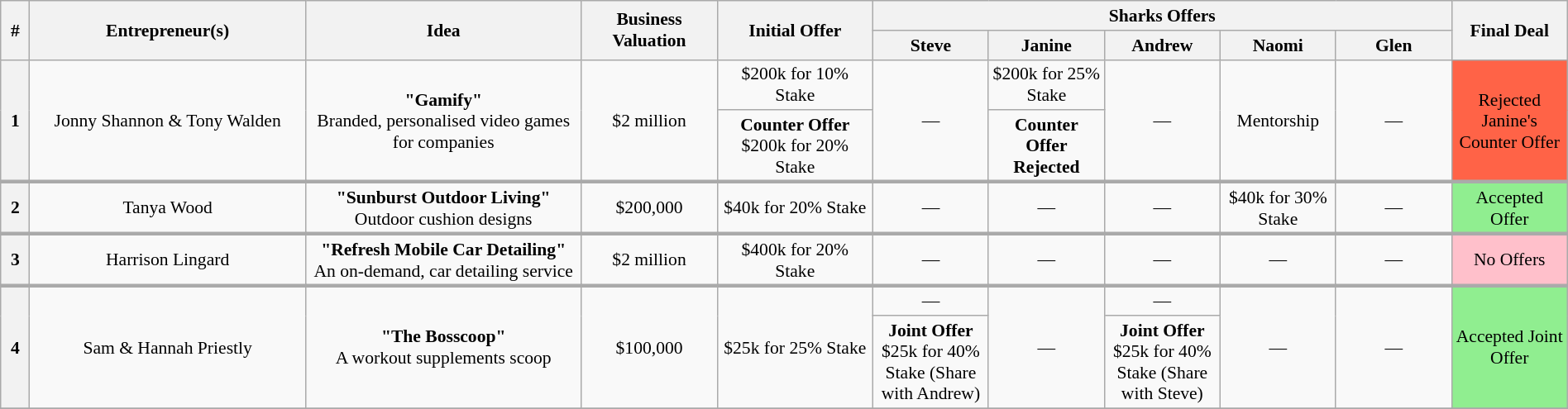<table class="wikitable plainrowheaders" style="font-size:90%; text-align:center; width: 100%; margin-left: auto; margin-right: auto;">
<tr>
<th scope="col" bgcolor="lightgrey" rowspan="2" width="15" align="center">#</th>
<th scope="col" bgcolor="lightgrey" rowspan="2" width="200" align="center">Entrepreneur(s)</th>
<th scope="col" bgcolor="lightgrey" rowspan="2" width="200" align="center">Idea</th>
<th scope="col" bgcolor="lightgrey" rowspan="2" width="95" align="center">Business Valuation</th>
<th scope="col" bgcolor="lightgrey" rowspan="2" width="110" align="center">Initial Offer</th>
<th scope="col" bgcolor="lightgrey" colspan="5">Sharks Offers</th>
<th scope="col" bgcolor="lightgrey" rowspan="2" width="80" align="center">Final Deal</th>
</tr>
<tr>
<th width="80" align="center"><strong>Steve</strong></th>
<th width="80" align="center"><strong>Janine</strong></th>
<th width="80" align="center"><strong>Andrew</strong></th>
<th width="80" align="center"><strong>Naomi</strong></th>
<th width="80" align="center"><strong>Glen</strong></th>
</tr>
<tr>
<th rowspan="2">1</th>
<td rowspan="2">Jonny Shannon & Tony Walden</td>
<td rowspan="2"><strong>"Gamify"</strong><br> Branded, personalised video games for companies</td>
<td rowspan="2">$2 million</td>
<td>$200k for 10% Stake</td>
<td rowspan="2">—</td>
<td>$200k for 25% Stake</td>
<td rowspan="2">—</td>
<td rowspan="2">Mentorship</td>
<td rowspan="2">—</td>
<td rowspan="2" bgcolor="tomato">Rejected Janine's Counter Offer</td>
</tr>
<tr>
<td><strong>Counter Offer</strong><br>$200k for 20% Stake</td>
<td><strong>Counter Offer Rejected</strong></td>
</tr>
<tr>
</tr>
<tr style="border-top:3px solid #aaa;">
<th>2</th>
<td>Tanya Wood</td>
<td><strong>"Sunburst Outdoor Living"</strong><br> Outdoor cushion designs</td>
<td>$200,000</td>
<td>$40k for 20% Stake</td>
<td>—</td>
<td>—</td>
<td>—</td>
<td>$40k for 30% Stake</td>
<td>—</td>
<td bgcolor="lightgreen">Accepted Offer</td>
</tr>
<tr>
</tr>
<tr style="border-top:3px solid #aaa;">
<th>3</th>
<td>Harrison Lingard</td>
<td><strong>"Refresh Mobile Car Detailing"</strong><br> An on-demand, car detailing service</td>
<td>$2 million</td>
<td>$400k for 20% Stake</td>
<td>—</td>
<td>—</td>
<td>—</td>
<td>—</td>
<td>—</td>
<td bgcolor="pink">No Offers</td>
</tr>
<tr>
</tr>
<tr style="border-top:3px solid #aaa;">
<th rowspan="2">4</th>
<td rowspan="2">Sam & Hannah Priestly</td>
<td rowspan="2"><strong>"The Bosscoop"</strong><br> A workout supplements scoop</td>
<td rowspan="2">$100,000</td>
<td rowspan="2">$25k for 25% Stake</td>
<td>—</td>
<td rowspan="2">—</td>
<td>—</td>
<td rowspan="2">—</td>
<td rowspan="2">—</td>
<td rowspan="2" bgcolor="lightgreen">Accepted Joint Offer</td>
</tr>
<tr>
<td><strong>Joint Offer</strong><br>$25k for 40% Stake (Share with Andrew)</td>
<td><strong>Joint Offer</strong><br>$25k for 40% Stake (Share with Steve)</td>
</tr>
<tr>
</tr>
</table>
